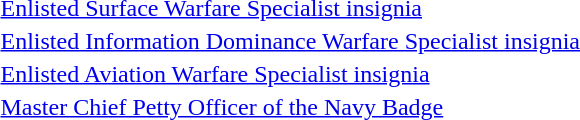<table>
<tr>
<td></td>
<td><a href='#'>Enlisted Surface Warfare Specialist insignia</a></td>
</tr>
<tr>
<td></td>
<td><a href='#'>Enlisted Information Dominance Warfare Specialist insignia</a></td>
</tr>
<tr>
<td></td>
<td><a href='#'>Enlisted Aviation Warfare Specialist insignia</a></td>
</tr>
<tr>
<td></td>
<td><a href='#'>Master Chief Petty Officer of the Navy Badge</a></td>
</tr>
</table>
